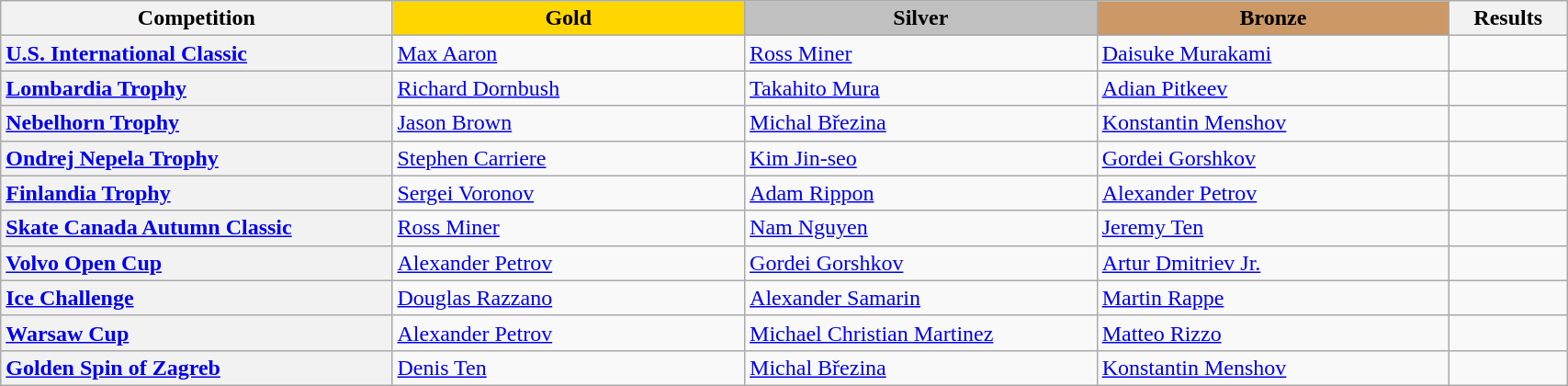<table class="wikitable unsortable" style="text-align:left; width:90%;">
<tr>
<th scope="col" style="text-align:center; width:25%">Competition</th>
<td scope="col" style="text-align:center; width:22.5%; background:gold"><strong>Gold</strong></td>
<td scope="col" style="text-align:center; width:22.5%; background:silver"><strong>Silver</strong></td>
<td scope="col" style="text-align:center; width:22.5%; background:#c96"><strong>Bronze</strong></td>
<th scope="col" style="text-align:center; width:7.5%">Results</th>
</tr>
<tr>
<th scope="row" style="text-align:left"> <a href='#'>U.S. International Classic</a></th>
<td> <a href='#'>Max Aaron</a></td>
<td> <a href='#'>Ross Miner</a></td>
<td> <a href='#'>Daisuke Murakami</a></td>
<td></td>
</tr>
<tr>
<th scope="row" style="text-align:left"> <a href='#'>Lombardia Trophy</a></th>
<td> <a href='#'>Richard Dornbush</a></td>
<td> <a href='#'>Takahito Mura</a></td>
<td> <a href='#'>Adian Pitkeev</a></td>
<td></td>
</tr>
<tr>
<th scope="row" style="text-align:left"> <a href='#'>Nebelhorn Trophy</a></th>
<td> <a href='#'>Jason Brown</a></td>
<td> <a href='#'>Michal Březina</a></td>
<td> <a href='#'>Konstantin Menshov</a></td>
<td></td>
</tr>
<tr>
<th scope="row" style="text-align:left"> <a href='#'>Ondrej Nepela Trophy</a></th>
<td> <a href='#'>Stephen Carriere</a></td>
<td> <a href='#'>Kim Jin-seo</a></td>
<td> <a href='#'>Gordei Gorshkov</a></td>
<td> </td>
</tr>
<tr>
<th scope="row" style="text-align:left"> <a href='#'>Finlandia Trophy</a></th>
<td> <a href='#'>Sergei Voronov</a></td>
<td> <a href='#'>Adam Rippon</a></td>
<td> <a href='#'>Alexander Petrov</a></td>
<td></td>
</tr>
<tr>
<th scope="row" style="text-align:left"> <a href='#'>Skate Canada Autumn Classic</a></th>
<td> <a href='#'>Ross Miner</a></td>
<td> <a href='#'>Nam Nguyen</a></td>
<td> <a href='#'>Jeremy Ten</a></td>
<td></td>
</tr>
<tr>
<th scope="row" style="text-align:left"> <a href='#'>Volvo Open Cup</a></th>
<td> <a href='#'>Alexander Petrov</a></td>
<td> <a href='#'>Gordei Gorshkov</a></td>
<td> <a href='#'>Artur Dmitriev Jr.</a></td>
<td></td>
</tr>
<tr>
<th scope="row" style="text-align:left"> <a href='#'>Ice Challenge</a></th>
<td> <a href='#'>Douglas Razzano</a></td>
<td> <a href='#'>Alexander Samarin</a></td>
<td> <a href='#'>Martin Rappe</a></td>
<td></td>
</tr>
<tr>
<th scope="row" style="text-align:left"> <a href='#'>Warsaw Cup</a></th>
<td> <a href='#'>Alexander Petrov</a></td>
<td> <a href='#'>Michael Christian Martinez</a></td>
<td> <a href='#'>Matteo Rizzo</a></td>
<td></td>
</tr>
<tr>
<th scope="row" style="text-align:left"> <a href='#'>Golden Spin of Zagreb</a></th>
<td> <a href='#'>Denis Ten</a></td>
<td> <a href='#'>Michal Březina</a></td>
<td> <a href='#'>Konstantin Menshov</a></td>
<td></td>
</tr>
</table>
